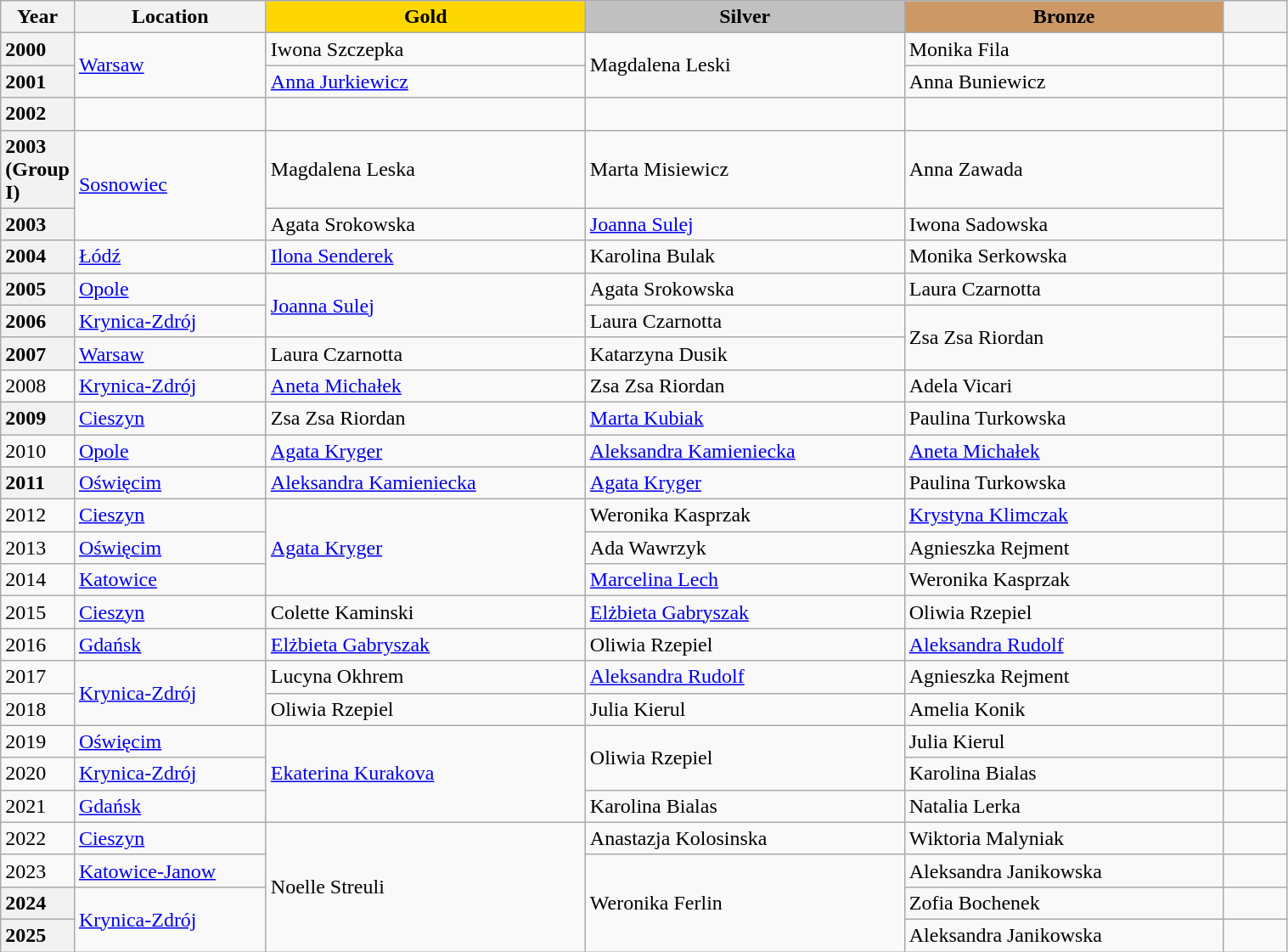<table class="wikitable unsortable" style="text-align:left; width:80%">
<tr>
<th scope="col" style="text-align:center; width:5%">Year</th>
<th scope="col" style="text-align:center; width:15%">Location</th>
<td scope="col" style="text-align:center; width:25%; background:gold"><strong>Gold</strong></td>
<td scope="col" style="text-align:center; width:25%; background:silver"><strong>Silver</strong></td>
<td scope="col" style="text-align:center; width:25%; background:#c96"><strong>Bronze</strong></td>
<th scope="col" style="text-align:center; width:5%"></th>
</tr>
<tr>
<th scope="row" style="text-align:left">2000</th>
<td rowspan="2"><a href='#'>Warsaw</a></td>
<td>Iwona Szczepka</td>
<td rowspan="2">Magdalena Leski</td>
<td>Monika Fila</td>
<td></td>
</tr>
<tr>
<th scope="row" style="text-align:left">2001</th>
<td><a href='#'>Anna Jurkiewicz</a></td>
<td>Anna Buniewicz</td>
<td></td>
</tr>
<tr>
<th scope="row" style="text-align:left">2002</th>
<td></td>
<td></td>
<td></td>
<td></td>
<td></td>
</tr>
<tr>
<th scope="row" style="text-align:left">2003<br>(Group I)</th>
<td rowspan="2"><a href='#'>Sosnowiec</a></td>
<td>Magdalena Leska</td>
<td>Marta Misiewicz</td>
<td>Anna Zawada</td>
<td rowspan="2"></td>
</tr>
<tr>
<th scope="row" style="text-align:left">2003<br></th>
<td>Agata Srokowska</td>
<td><a href='#'>Joanna Sulej</a></td>
<td>Iwona Sadowska</td>
</tr>
<tr>
<th scope="row" style="text-align:left">2004</th>
<td><a href='#'>Łódź</a></td>
<td><a href='#'>Ilona Senderek</a></td>
<td>Karolina Bulak</td>
<td>Monika Serkowska</td>
<td></td>
</tr>
<tr>
<th scope="row" style="text-align:left">2005</th>
<td><a href='#'>Opole</a></td>
<td rowspan="2"><a href='#'>Joanna Sulej</a></td>
<td>Agata Srokowska</td>
<td>Laura Czarnotta</td>
<td></td>
</tr>
<tr>
<th scope="row" style="text-align:left">2006</th>
<td><a href='#'>Krynica-Zdrój</a></td>
<td>Laura Czarnotta</td>
<td rowspan="2">Zsa Zsa Riordan</td>
<td></td>
</tr>
<tr>
<th scope="row" style="text-align:left">2007</th>
<td><a href='#'>Warsaw</a></td>
<td>Laura Czarnotta</td>
<td>Katarzyna Dusik</td>
<td></td>
</tr>
<tr>
<td>2008</td>
<td><a href='#'>Krynica-Zdrój</a></td>
<td><a href='#'>Aneta Michałek</a></td>
<td>Zsa Zsa Riordan</td>
<td>Adela Vicari</td>
<td></td>
</tr>
<tr>
<th scope="row" style="text-align:left">2009</th>
<td><a href='#'>Cieszyn</a></td>
<td>Zsa Zsa Riordan</td>
<td><a href='#'>Marta Kubiak</a></td>
<td>Paulina Turkowska</td>
<td></td>
</tr>
<tr>
<td>2010</td>
<td><a href='#'>Opole</a></td>
<td><a href='#'>Agata Kryger</a></td>
<td><a href='#'>Aleksandra Kamieniecka</a></td>
<td><a href='#'>Aneta Michałek</a></td>
<td></td>
</tr>
<tr>
<th scope="row" style="text-align:left">2011</th>
<td><a href='#'>Oświęcim</a></td>
<td><a href='#'>Aleksandra Kamieniecka</a></td>
<td><a href='#'>Agata Kryger</a></td>
<td>Paulina Turkowska</td>
<td></td>
</tr>
<tr>
<td>2012</td>
<td><a href='#'>Cieszyn</a></td>
<td rowspan="3"><a href='#'>Agata Kryger</a></td>
<td>Weronika Kasprzak</td>
<td><a href='#'>Krystyna Klimczak</a></td>
<td></td>
</tr>
<tr>
<td>2013</td>
<td><a href='#'>Oświęcim</a></td>
<td>Ada Wawrzyk</td>
<td>Agnieszka Rejment</td>
<td></td>
</tr>
<tr>
<td>2014</td>
<td><a href='#'>Katowice</a></td>
<td><a href='#'>Marcelina Lech</a></td>
<td>Weronika Kasprzak</td>
<td></td>
</tr>
<tr>
<td>2015</td>
<td><a href='#'>Cieszyn</a></td>
<td>Colette Kaminski</td>
<td><a href='#'>Elżbieta Gabryszak</a></td>
<td>Oliwia Rzepiel</td>
<td></td>
</tr>
<tr>
<td>2016</td>
<td><a href='#'>Gdańsk</a></td>
<td><a href='#'>Elżbieta Gabryszak</a></td>
<td>Oliwia Rzepiel</td>
<td><a href='#'>Aleksandra Rudolf</a></td>
<td></td>
</tr>
<tr>
<td>2017</td>
<td rowspan="2"><a href='#'>Krynica-Zdrój</a></td>
<td>Lucyna Okhrem</td>
<td><a href='#'>Aleksandra Rudolf</a></td>
<td>Agnieszka Rejment</td>
<td></td>
</tr>
<tr>
<td>2018</td>
<td>Oliwia Rzepiel</td>
<td>Julia Kierul</td>
<td>Amelia Konik</td>
<td></td>
</tr>
<tr>
<td>2019</td>
<td><a href='#'>Oświęcim</a></td>
<td rowspan="3"><a href='#'>Ekaterina Kurakova</a></td>
<td rowspan="2">Oliwia Rzepiel</td>
<td>Julia Kierul</td>
<td></td>
</tr>
<tr>
<td>2020</td>
<td><a href='#'>Krynica-Zdrój</a></td>
<td>Karolina Bialas</td>
<td></td>
</tr>
<tr>
<td>2021</td>
<td><a href='#'>Gdańsk</a></td>
<td>Karolina Bialas</td>
<td>Natalia Lerka</td>
<td></td>
</tr>
<tr>
<td>2022</td>
<td><a href='#'>Cieszyn</a></td>
<td rowspan="4">Noelle Streuli</td>
<td>Anastazja Kolosinska</td>
<td>Wiktoria Malyniak</td>
<td></td>
</tr>
<tr>
<td>2023</td>
<td><a href='#'>Katowice-Janow</a></td>
<td rowspan="3">Weronika Ferlin</td>
<td>Aleksandra Janikowska</td>
<td></td>
</tr>
<tr>
<th scope="row" style="text-align:left">2024</th>
<td rowspan="2"><a href='#'>Krynica-Zdrój</a></td>
<td>Zofia Bochenek</td>
<td></td>
</tr>
<tr>
<th scope="row" style="text-align:left">2025</th>
<td>Aleksandra Janikowska</td>
<td></td>
</tr>
</table>
